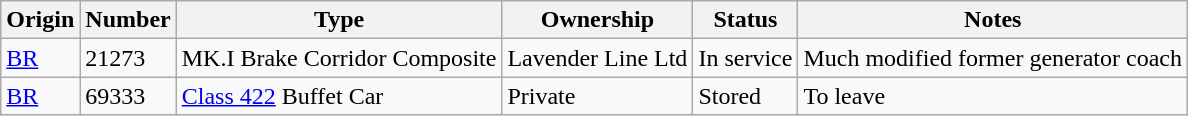<table class="wikitable">
<tr>
<th>Origin</th>
<th>Number</th>
<th>Type</th>
<th>Ownership</th>
<th>Status</th>
<th>Notes</th>
</tr>
<tr>
<td><a href='#'>BR</a></td>
<td>21273</td>
<td>MK.I Brake Corridor Composite</td>
<td>Lavender Line Ltd</td>
<td>In service</td>
<td>Much modified former generator coach</td>
</tr>
<tr>
<td><a href='#'>BR</a></td>
<td>69333</td>
<td><a href='#'>Class 422</a> Buffet Car</td>
<td>Private</td>
<td>Stored</td>
<td>To leave</td>
</tr>
</table>
